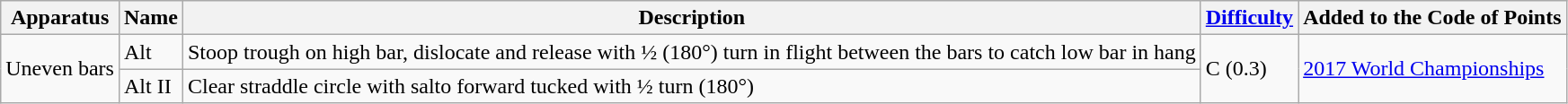<table class="wikitable">
<tr>
<th>Apparatus</th>
<th>Name</th>
<th>Description</th>
<th><a href='#'>Difficulty</a></th>
<th>Added to the Code of Points</th>
</tr>
<tr>
<td rowspan="2">Uneven bars</td>
<td>Alt</td>
<td>Stoop trough on high bar, dislocate and release with ½ (180°) turn in flight between the bars to catch low bar in hang</td>
<td rowspan="2">C (0.3)</td>
<td rowspan="2"><a href='#'>2017 World Championships</a></td>
</tr>
<tr>
<td>Alt II</td>
<td>Clear straddle circle with salto forward tucked with ½ turn (180°)</td>
</tr>
</table>
